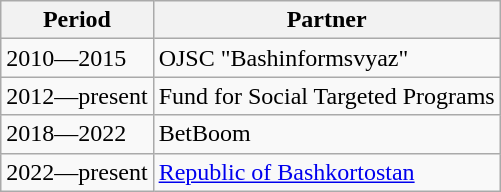<table class="wikitable">
<tr>
<th>Period</th>
<th>Partner</th>
</tr>
<tr>
<td>2010—2015</td>
<td>OJSC "Bashinformsvyaz"</td>
</tr>
<tr>
<td>2012<abbr>—present</abbr></td>
<td>Fund for Social Targeted Programs</td>
</tr>
<tr>
<td>2018<abbr>—2022</abbr></td>
<td>BetBoom</td>
</tr>
<tr>
<td>2022<abbr>—present</abbr></td>
<td><a href='#'>Republic of Bashkortostan</a></td>
</tr>
</table>
